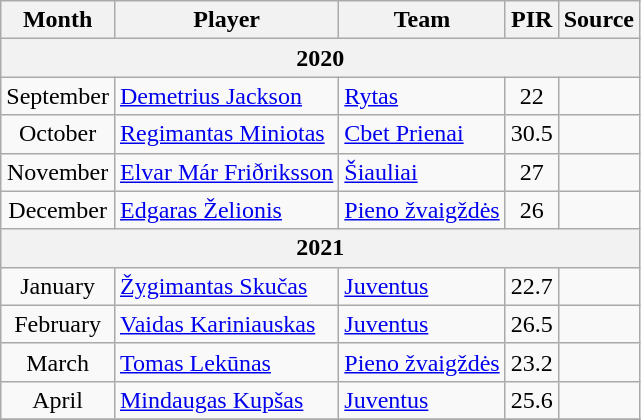<table class="wikitable sortable" style="text-align: center;">
<tr>
<th>Month</th>
<th>Player</th>
<th>Team</th>
<th>PIR</th>
<th>Source</th>
</tr>
<tr>
<th colspan=5>2020</th>
</tr>
<tr>
<td>September</td>
<td align="left"> <a href='#'>Demetrius Jackson</a></td>
<td align="left"><a href='#'>Rytas</a></td>
<td>22</td>
<td></td>
</tr>
<tr>
<td>October</td>
<td align="left"> <a href='#'>Regimantas Miniotas</a></td>
<td align="left"><a href='#'>Cbet Prienai</a></td>
<td>30.5</td>
<td></td>
</tr>
<tr>
<td>November</td>
<td align="left"> <a href='#'>Elvar Már Friðriksson</a></td>
<td align="left"><a href='#'>Šiauliai</a></td>
<td>27</td>
<td></td>
</tr>
<tr>
<td>December</td>
<td align="left"> <a href='#'>Edgaras Želionis</a></td>
<td align="left"><a href='#'>Pieno žvaigždės</a></td>
<td>26</td>
<td></td>
</tr>
<tr>
<th colspan=5>2021</th>
</tr>
<tr>
<td>January</td>
<td align="left"> <a href='#'>Žygimantas Skučas</a></td>
<td align="left"><a href='#'>Juventus</a></td>
<td>22.7</td>
<td></td>
</tr>
<tr>
<td>February</td>
<td align="left"> <a href='#'>Vaidas Kariniauskas</a></td>
<td align="left"><a href='#'>Juventus</a></td>
<td>26.5</td>
<td></td>
</tr>
<tr>
<td>March</td>
<td align="left"> <a href='#'>Tomas Lekūnas</a></td>
<td align="left"><a href='#'>Pieno žvaigždės</a></td>
<td>23.2</td>
<td></td>
</tr>
<tr>
<td>April</td>
<td align="left"> <a href='#'>Mindaugas Kupšas</a></td>
<td align="left"><a href='#'>Juventus</a></td>
<td>25.6</td>
<td></td>
</tr>
<tr>
</tr>
</table>
